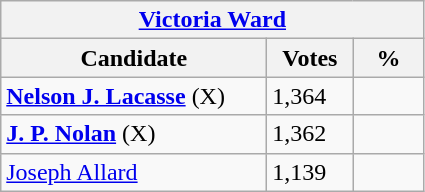<table class="wikitable">
<tr>
<th colspan="3"><a href='#'>Victoria Ward</a></th>
</tr>
<tr>
<th style="width: 170px">Candidate</th>
<th style="width: 50px">Votes</th>
<th style="width: 40px">%</th>
</tr>
<tr>
<td><strong><a href='#'>Nelson J. Lacasse</a></strong> (X)</td>
<td>1,364</td>
<td></td>
</tr>
<tr>
<td><strong><a href='#'>J. P. Nolan</a></strong> (X)</td>
<td>1,362</td>
<td></td>
</tr>
<tr>
<td><a href='#'>Joseph Allard</a></td>
<td>1,139</td>
<td></td>
</tr>
</table>
